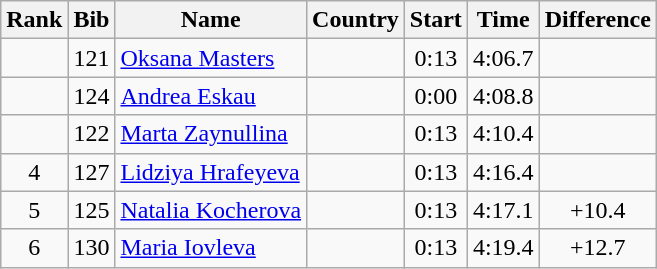<table class="wikitable sortable" style="text-align:center">
<tr>
<th>Rank</th>
<th>Bib</th>
<th>Name</th>
<th>Country</th>
<th>Start</th>
<th>Time</th>
<th>Difference</th>
</tr>
<tr>
<td></td>
<td>121</td>
<td align=left><a href='#'>Oksana Masters</a></td>
<td align=left></td>
<td>0:13</td>
<td>4:06.7</td>
<td></td>
</tr>
<tr>
<td></td>
<td>124</td>
<td align=left><a href='#'>Andrea Eskau</a></td>
<td align=left></td>
<td>0:00</td>
<td>4:08.8</td>
<td></td>
</tr>
<tr>
<td></td>
<td>122</td>
<td align=left><a href='#'>Marta Zaynullina</a></td>
<td align=left></td>
<td>0:13</td>
<td>4:10.4</td>
<td></td>
</tr>
<tr>
<td>4</td>
<td>127</td>
<td align=left><a href='#'>Lidziya Hrafeyeva</a></td>
<td align=left></td>
<td>0:13</td>
<td>4:16.4</td>
<td></td>
</tr>
<tr>
<td>5</td>
<td>125</td>
<td align=left><a href='#'>Natalia Kocherova</a></td>
<td align=left></td>
<td>0:13</td>
<td>4:17.1</td>
<td>+10.4</td>
</tr>
<tr>
<td>6</td>
<td>130</td>
<td align=left><a href='#'>Maria Iovleva</a></td>
<td align=left></td>
<td>0:13</td>
<td>4:19.4</td>
<td>+12.7</td>
</tr>
</table>
